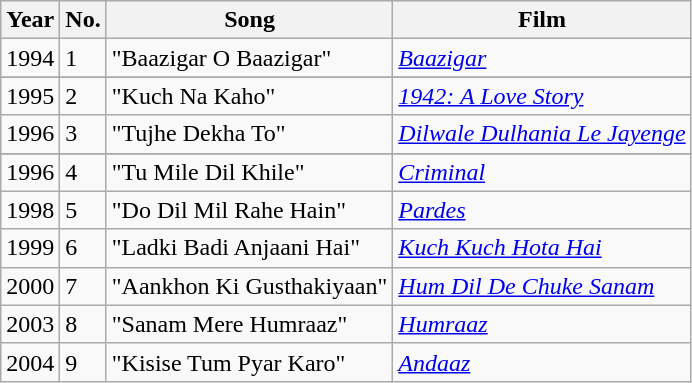<table class="wikitable sortable">
<tr>
<th>Year</th>
<th>No.</th>
<th>Song</th>
<th>Film</th>
</tr>
<tr>
<td>1994</td>
<td>1</td>
<td>"Baazigar O Baazigar"</td>
<td><em><a href='#'>Baazigar</a></em></td>
</tr>
<tr>
</tr>
<tr>
<td>1995</td>
<td>2</td>
<td>"Kuch Na Kaho"</td>
<td><em><a href='#'>1942: A Love Story</a></em></td>
</tr>
<tr>
<td>1996</td>
<td>3</td>
<td>"Tujhe Dekha To"</td>
<td><em><a href='#'>Dilwale Dulhania Le Jayenge</a></em></td>
</tr>
<tr>
</tr>
<tr>
<td>1996</td>
<td>4</td>
<td>"Tu Mile Dil Khile"</td>
<td><em><a href='#'>Criminal</a></em></td>
</tr>
<tr>
<td>1998</td>
<td>5</td>
<td>"Do Dil Mil Rahe Hain"</td>
<td><em><a href='#'>Pardes</a></em></td>
</tr>
<tr>
<td>1999</td>
<td>6</td>
<td>"Ladki Badi Anjaani Hai"</td>
<td><em><a href='#'>Kuch Kuch Hota Hai</a></em></td>
</tr>
<tr>
<td>2000</td>
<td>7</td>
<td>"Aankhon Ki Gusthakiyaan"</td>
<td><em><a href='#'>Hum Dil De Chuke Sanam</a></em></td>
</tr>
<tr>
<td>2003</td>
<td>8</td>
<td>"Sanam Mere Humraaz"</td>
<td><em><a href='#'>Humraaz</a></em></td>
</tr>
<tr>
<td>2004</td>
<td>9</td>
<td>"Kisise Tum Pyar Karo"</td>
<td><em><a href='#'>Andaaz</a></em></td>
</tr>
</table>
